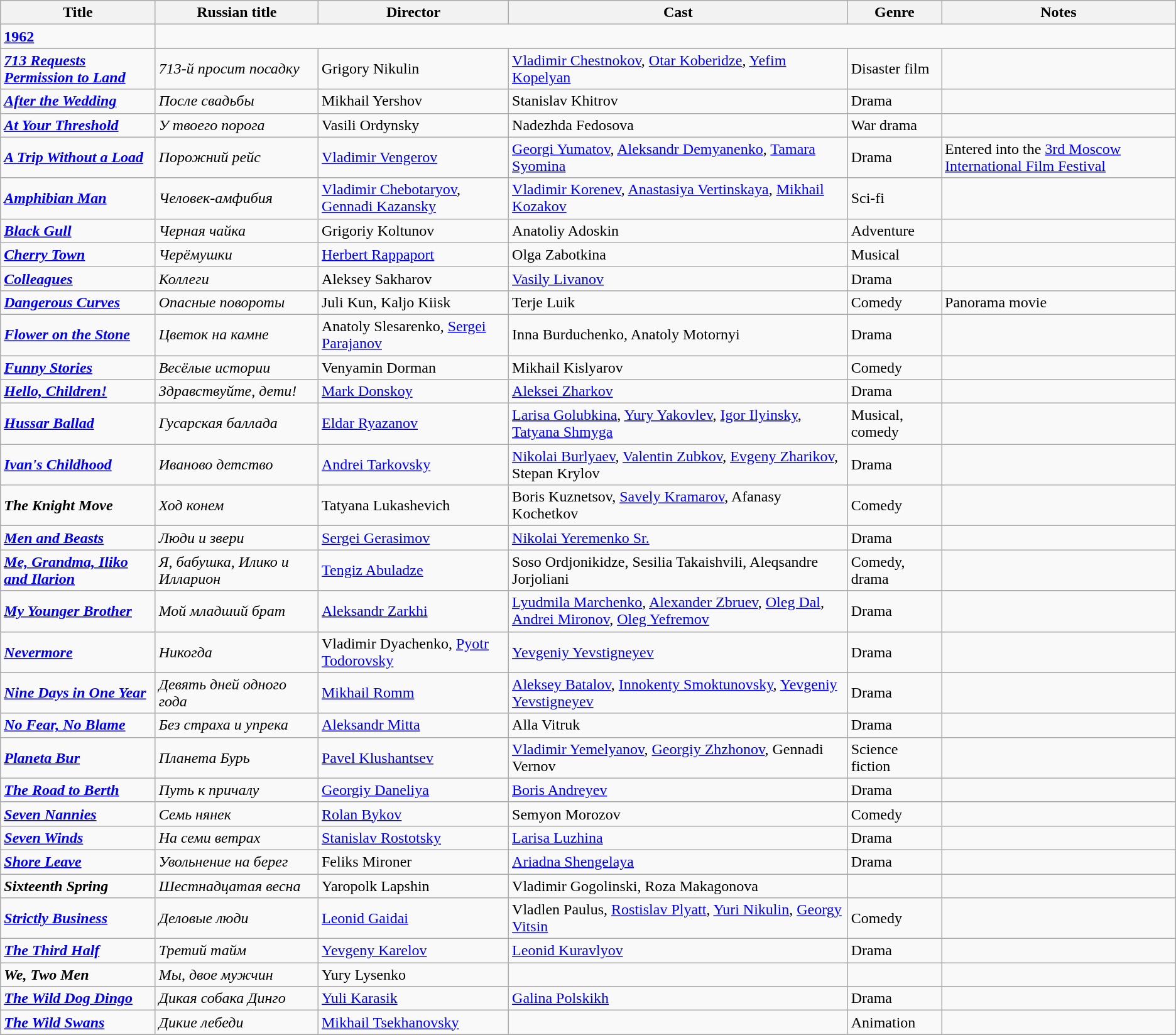<table class="wikitable">
<tr>
<th>Title</th>
<th>Russian title</th>
<th>Director</th>
<th>Cast</th>
<th>Genre</th>
<th>Notes</th>
</tr>
<tr>
<td><strong><a href='#'>1962</a></strong></td>
</tr>
<tr>
<td><strong><em><a href='#'>713 Requests Permission to Land</a></em></strong></td>
<td><em>713-й просит посадку</em></td>
<td>Grigory Nikulin</td>
<td><a href='#'>Vladimir Chestnokov</a>, <a href='#'>Otar Koberidze</a>, <a href='#'>Yefim Kopelyan</a></td>
<td>Disaster film</td>
<td></td>
</tr>
<tr>
<td><strong><em><a href='#'>After the Wedding</a></em></strong></td>
<td><em>После свадьбы</em></td>
<td>Mikhail Yershov</td>
<td>Stanislav Khitrov</td>
<td>Drama</td>
<td></td>
</tr>
<tr>
<td><strong><em><a href='#'>At Your Threshold</a></em></strong></td>
<td><em>У твоего порога</em></td>
<td>Vasili Ordynsky</td>
<td>Nadezhda Fedosova</td>
<td>War drama</td>
<td></td>
</tr>
<tr>
<td><strong><em><a href='#'>A Trip Without a Load</a></em></strong></td>
<td><em>Порожний рейс</em></td>
<td><a href='#'>Vladimir Vengerov</a></td>
<td><a href='#'>Georgi Yumatov</a>, <a href='#'>Aleksandr Demyanenko</a>, <a href='#'>Tamara Syomina</a></td>
<td>Drama</td>
<td>Entered into the <a href='#'>3rd Moscow International Film Festival</a></td>
</tr>
<tr>
<td><strong><em><a href='#'>Amphibian Man</a></em></strong></td>
<td><em>Человек-амфибия</em></td>
<td><a href='#'>Vladimir Chebotaryov</a>, <a href='#'>Gennadi Kazansky</a></td>
<td><a href='#'>Vladimir Korenev</a>, <a href='#'>Anastasiya Vertinskaya</a>, <a href='#'>Mikhail Kozakov</a></td>
<td>Sci-fi</td>
<td></td>
</tr>
<tr>
<td><strong><em><a href='#'>Black Gull</a></em></strong></td>
<td><em>Черная чайка</em></td>
<td>Grigoriy Koltunov</td>
<td>Anatoliy Adoskin</td>
<td>Adventure</td>
<td></td>
</tr>
<tr>
<td><strong><em><a href='#'>Cherry Town</a></em></strong></td>
<td><em>Черёмушки</em></td>
<td><a href='#'>Herbert Rappaport</a></td>
<td>Olga Zabotkina</td>
<td>Musical</td>
<td></td>
</tr>
<tr>
<td><strong><em><a href='#'>Colleagues</a></em></strong></td>
<td><em>Коллеги</em></td>
<td>Aleksey Sakharov</td>
<td><a href='#'>Vasily Livanov</a></td>
<td>Drama</td>
<td></td>
</tr>
<tr>
<td><strong><em><a href='#'>Dangerous Curves</a></em></strong></td>
<td><em>Опасные повороты</em></td>
<td>Juli Kun, Kaljo Kiisk</td>
<td>Terje Luik</td>
<td>Comedy</td>
<td>Panorama movie</td>
</tr>
<tr>
<td><strong><em><a href='#'>Flower on the Stone</a></em></strong></td>
<td><em>Цветок на камне</em></td>
<td>Anatoly Slesarenko, <a href='#'>Sergei Parajanov</a></td>
<td>Inna Burduchenko, Anatoly Motornyi</td>
<td>Drama</td>
<td></td>
</tr>
<tr>
<td><strong><em><a href='#'>Funny Stories</a></em></strong></td>
<td><em>Весёлые истории</em></td>
<td>Venyamin Dorman</td>
<td>Mikhail Kislyarov</td>
<td>Comedy</td>
<td></td>
</tr>
<tr>
<td><strong><em><a href='#'>Hello, Children!</a></em></strong></td>
<td><em>Здравствуйте, дети!</em></td>
<td><a href='#'>Mark Donskoy</a></td>
<td><a href='#'>Aleksei Zharkov</a></td>
<td>Drama</td>
<td></td>
</tr>
<tr>
<td><strong><em><a href='#'>Hussar Ballad</a></em></strong></td>
<td><em>Гусарская баллада</em></td>
<td><a href='#'>Eldar Ryazanov</a></td>
<td><a href='#'>Larisa Golubkina</a>, <a href='#'>Yury Yakovlev</a>, <a href='#'>Igor Ilyinsky</a>, <a href='#'>Tatyana Shmyga</a></td>
<td>Musical, comedy</td>
<td></td>
</tr>
<tr>
<td><strong><em><a href='#'>Ivan's Childhood</a></em></strong></td>
<td><em>Иваново детство</em></td>
<td><a href='#'>Andrei Tarkovsky</a></td>
<td><a href='#'>Nikolai Burlyaev</a>, <a href='#'>Valentin Zubkov</a>, <a href='#'>Evgeny Zharikov</a>, Stepan Krylov</td>
<td>Drama</td>
<td></td>
</tr>
<tr>
<td><strong><em>The Knight Move</em></strong></td>
<td><em>Ход конем</em></td>
<td>Tatyana Lukashevich</td>
<td>Boris Kuznetsov, <a href='#'>Savely Kramarov</a>, Afanasy Kochetkov</td>
<td>Comedy</td>
<td></td>
</tr>
<tr>
<td><strong><em><a href='#'>Men and Beasts</a></em></strong></td>
<td><em>Люди и звери</em></td>
<td><a href='#'>Sergei Gerasimov</a></td>
<td><a href='#'>Nikolai Yeremenko Sr.</a></td>
<td>Drama</td>
<td></td>
</tr>
<tr>
<td><strong><em><a href='#'>Me, Grandma, Iliko and Ilarion</a></em></strong></td>
<td><em>Я, бабушка, Илико и Илларион</em></td>
<td><a href='#'>Tengiz Abuladze</a></td>
<td>Soso Ordjonikidze, Sesilia Takaishvili, Aleqsandre Jorjoliani</td>
<td>Comedy, drama</td>
<td></td>
</tr>
<tr>
<td><strong><em><a href='#'>My Younger Brother</a></em></strong></td>
<td><em>Мой младший брат</em></td>
<td><a href='#'>Aleksandr Zarkhi</a></td>
<td><a href='#'>Lyudmila Marchenko</a>, <a href='#'>Alexander Zbruev</a>, <a href='#'>Oleg Dal</a>, <a href='#'>Andrei Mironov</a>, <a href='#'>Oleg Yefremov</a></td>
<td>Drama</td>
<td></td>
</tr>
<tr>
<td><strong><em><a href='#'>Nevermore</a></em></strong></td>
<td><em>Никогда</em></td>
<td>Vladimir Dyachenko, <a href='#'>Pyotr Todorovsky</a></td>
<td><a href='#'>Yevgeniy Yevstigneyev</a></td>
<td>Drama</td>
<td></td>
</tr>
<tr>
<td><strong><em><a href='#'>Nine Days in One Year</a></em></strong></td>
<td><em>Девять дней одного года</em></td>
<td><a href='#'>Mikhail Romm</a></td>
<td><a href='#'>Aleksey Batalov</a>, <a href='#'>Innokenty Smoktunovsky</a>, <a href='#'>Yevgeniy Yevstigneyev</a></td>
<td>Drama</td>
<td></td>
</tr>
<tr>
<td><strong><em><a href='#'>No Fear, No Blame</a></em></strong></td>
<td><em>Без страха и упрека</em></td>
<td><a href='#'>Aleksandr Mitta</a></td>
<td>Alla Vitruk</td>
<td>Drama</td>
<td></td>
</tr>
<tr>
<td><strong><em><a href='#'>Planeta Bur</a></em></strong></td>
<td><em>Планета Бурь</em></td>
<td><a href='#'>Pavel Klushantsev</a></td>
<td><a href='#'>Vladimir Yemelyanov</a>, <a href='#'>Georgiy Zhzhonov</a>, Gennadi Vernov</td>
<td>Science fiction</td>
<td></td>
</tr>
<tr>
<td><strong><em><a href='#'>The Road to Berth</a></em></strong></td>
<td><em>Путь к причалу</em></td>
<td><a href='#'>Georgiy Daneliya</a></td>
<td><a href='#'>Boris Andreyev</a></td>
<td>Drama</td>
<td></td>
</tr>
<tr>
<td><strong><em><a href='#'>Seven Nannies</a></em></strong></td>
<td><em>Семь нянек</em></td>
<td><a href='#'>Rolan Bykov</a></td>
<td>Semyon Morozov</td>
<td>Comedy</td>
<td></td>
</tr>
<tr>
<td><strong><em><a href='#'>Seven Winds</a></em></strong></td>
<td><em>На семи ветрах</em></td>
<td><a href='#'>Stanislav Rostotsky</a></td>
<td><a href='#'>Larisa Luzhina</a></td>
<td>Drama</td>
<td></td>
</tr>
<tr>
<td><strong><em><a href='#'>Shore Leave</a></em></strong></td>
<td><em>Увольнение на берег</em></td>
<td>Feliks Mironer</td>
<td><a href='#'>Ariadna Shengelaya</a></td>
<td>Drama</td>
<td></td>
</tr>
<tr>
<td><strong><em>Sixteenth Spring</em></strong></td>
<td><em>Шестнадцатая весна</em></td>
<td>Yaropolk Lapshin</td>
<td>Vladimir Gogolinski, Roza Makagonova</td>
<td></td>
<td></td>
</tr>
<tr>
<td><strong><em><a href='#'>Strictly Business</a></em></strong></td>
<td><em>Деловые люди</em></td>
<td><a href='#'>Leonid Gaidai</a></td>
<td>Vladlen Paulus, <a href='#'>Rostislav Plyatt</a>, <a href='#'>Yuri Nikulin</a>, <a href='#'>Georgy Vitsin</a></td>
<td>Comedy</td>
<td></td>
</tr>
<tr>
<td><strong><em><a href='#'>The Third Half</a></em></strong></td>
<td><em>Третий тайм</em></td>
<td><a href='#'>Yevgeny Karelov</a></td>
<td><a href='#'>Leonid Kuravlyov</a></td>
<td>Drama</td>
<td></td>
</tr>
<tr>
<td><strong><em>We, Two Men</em></strong></td>
<td><em>Мы, двое мужчин</em></td>
<td>Yury Lysenko</td>
<td></td>
<td></td>
<td></td>
</tr>
<tr>
<td><strong><em><a href='#'>The Wild Dog Dingo</a></em></strong></td>
<td><em>Дикая собака Динго</em></td>
<td><a href='#'>Yuli Karasik</a></td>
<td><a href='#'>Galina Polskikh</a></td>
<td>Drama</td>
<td></td>
</tr>
<tr>
<td><strong><em><a href='#'>The Wild Swans</a></em></strong></td>
<td><em>Дикие лебеди</em></td>
<td><a href='#'>Mikhail Tsekhanovsky</a></td>
<td></td>
<td>Animation</td>
<td></td>
</tr>
<tr>
</tr>
</table>
